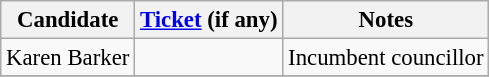<table class="wikitable" style="font-size: 95%">
<tr>
<th>Candidate</th>
<th><a href='#'>Ticket</a> (if any)</th>
<th>Notes</th>
</tr>
<tr>
<td>Karen Barker</td>
<td></td>
<td>Incumbent councillor</td>
</tr>
<tr>
</tr>
</table>
